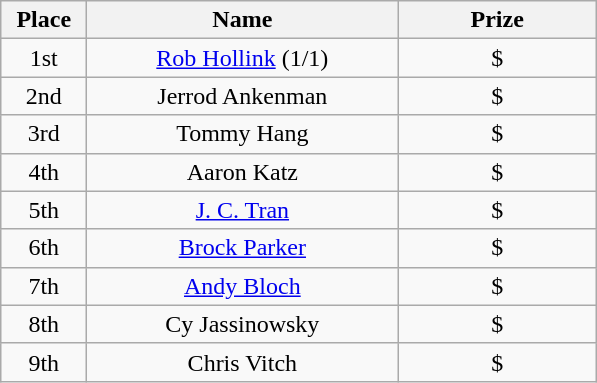<table class="wikitable">
<tr>
<th width="50">Place</th>
<th width="200">Name</th>
<th width="125">Prize</th>
</tr>
<tr>
<td align = "center">1st</td>
<td align = "center"><a href='#'>Rob Hollink</a> (1/1)</td>
<td align = "center">$</td>
</tr>
<tr>
<td align = "center">2nd</td>
<td align = "center">Jerrod Ankenman</td>
<td align = "center">$</td>
</tr>
<tr>
<td align = "center">3rd</td>
<td align = "center">Tommy Hang</td>
<td align = "center">$</td>
</tr>
<tr>
<td align = "center">4th</td>
<td align = "center">Aaron Katz</td>
<td align = "center">$</td>
</tr>
<tr>
<td align = "center">5th</td>
<td align = "center"><a href='#'>J. C. Tran</a></td>
<td align = "center">$</td>
</tr>
<tr>
<td align = "center">6th</td>
<td align = "center"><a href='#'>Brock Parker</a></td>
<td align = "center">$</td>
</tr>
<tr>
<td align = "center">7th</td>
<td align = "center"><a href='#'>Andy Bloch</a></td>
<td align = "center">$</td>
</tr>
<tr>
<td align = "center">8th</td>
<td align = "center">Cy Jassinowsky</td>
<td align = "center">$</td>
</tr>
<tr>
<td align = "center">9th</td>
<td align = "center">Chris Vitch</td>
<td align = "center">$</td>
</tr>
</table>
